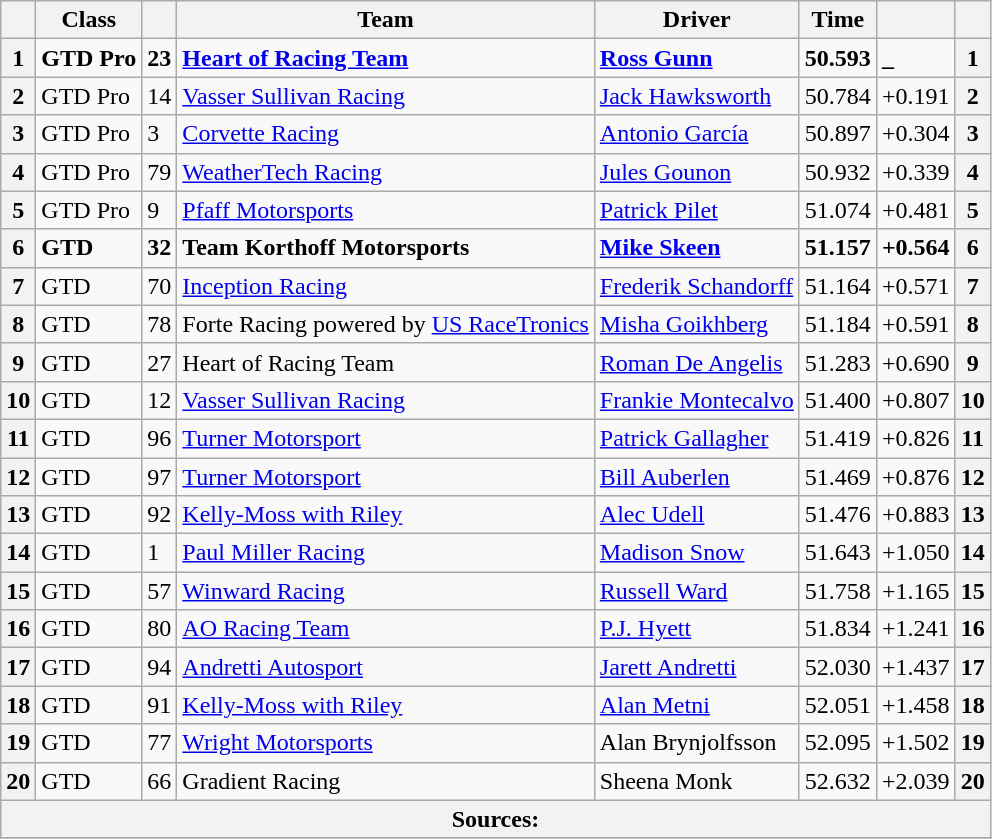<table class="wikitable">
<tr>
<th scope="col"></th>
<th scope="col">Class</th>
<th scope="col"></th>
<th scope="col">Team</th>
<th scope="col">Driver</th>
<th scope="col">Time</th>
<th scope="col"></th>
<th scope="col"></th>
</tr>
<tr>
<th scope="row">1</th>
<td><strong>GTD Pro</strong></td>
<td><strong>23</strong></td>
<td><strong> <a href='#'>Heart of Racing Team</a></strong></td>
<td><strong> <a href='#'>Ross Gunn</a></strong></td>
<td><strong>50.593</strong></td>
<td><strong>_</strong></td>
<th><strong>1</strong></th>
</tr>
<tr>
<th scope="row">2</th>
<td>GTD Pro</td>
<td>14</td>
<td> <a href='#'>Vasser Sullivan Racing</a></td>
<td> <a href='#'>Jack Hawksworth</a></td>
<td>50.784</td>
<td>+0.191</td>
<th>2</th>
</tr>
<tr>
<th scope="row">3</th>
<td>GTD Pro</td>
<td>3</td>
<td> <a href='#'>Corvette Racing</a></td>
<td> <a href='#'>Antonio García</a></td>
<td>50.897</td>
<td>+0.304</td>
<th>3</th>
</tr>
<tr>
<th scope="row">4</th>
<td>GTD Pro</td>
<td>79</td>
<td> <a href='#'>WeatherTech Racing</a></td>
<td> <a href='#'>Jules Gounon</a></td>
<td>50.932</td>
<td>+0.339</td>
<th>4</th>
</tr>
<tr>
<th scope="row">5</th>
<td>GTD Pro</td>
<td>9</td>
<td> <a href='#'>Pfaff Motorsports</a></td>
<td> <a href='#'>Patrick Pilet</a></td>
<td>51.074</td>
<td>+0.481</td>
<th>5</th>
</tr>
<tr>
<th scope="row">6</th>
<td><strong>GTD</strong></td>
<td><strong>32</strong></td>
<td><strong> Team Korthoff Motorsports</strong></td>
<td><strong> <a href='#'>Mike Skeen</a></strong></td>
<td><strong>51.157</strong></td>
<td><strong>+0.564</strong></td>
<th>6</th>
</tr>
<tr>
<th scope="row">7</th>
<td>GTD</td>
<td>70</td>
<td> <a href='#'>Inception Racing</a></td>
<td> <a href='#'>Frederik Schandorff</a></td>
<td>51.164</td>
<td>+0.571</td>
<th><strong>7</strong></th>
</tr>
<tr>
<th scope="row">8</th>
<td>GTD</td>
<td>78</td>
<td> Forte Racing powered by <a href='#'>US RaceTronics</a></td>
<td> <a href='#'>Misha Goikhberg</a></td>
<td>51.184</td>
<td>+0.591</td>
<th>8</th>
</tr>
<tr>
<th scope="row">9</th>
<td>GTD</td>
<td>27</td>
<td> Heart of Racing Team</td>
<td> <a href='#'>Roman De Angelis</a></td>
<td>51.283</td>
<td>+0.690</td>
<th>9</th>
</tr>
<tr>
<th scope="row">10</th>
<td>GTD</td>
<td>12</td>
<td> <a href='#'>Vasser Sullivan Racing</a></td>
<td> <a href='#'>Frankie Montecalvo</a></td>
<td>51.400</td>
<td>+0.807</td>
<th>10</th>
</tr>
<tr>
<th scope="row">11</th>
<td>GTD</td>
<td>96</td>
<td> <a href='#'>Turner Motorsport</a></td>
<td> <a href='#'>Patrick Gallagher</a></td>
<td>51.419</td>
<td>+0.826</td>
<th>11</th>
</tr>
<tr>
<th scope="row">12</th>
<td>GTD</td>
<td>97</td>
<td> <a href='#'>Turner Motorsport</a></td>
<td> <a href='#'>Bill Auberlen</a></td>
<td>51.469</td>
<td>+0.876</td>
<th>12</th>
</tr>
<tr>
<th scope="row">13</th>
<td>GTD</td>
<td>92</td>
<td> <a href='#'>Kelly-Moss with Riley</a></td>
<td> <a href='#'>Alec Udell</a></td>
<td>51.476</td>
<td>+0.883</td>
<th>13</th>
</tr>
<tr>
<th scope="row">14</th>
<td>GTD</td>
<td>1</td>
<td> <a href='#'>Paul Miller Racing</a></td>
<td> <a href='#'>Madison Snow</a></td>
<td>51.643</td>
<td>+1.050</td>
<th>14</th>
</tr>
<tr>
<th scope="row">15</th>
<td>GTD</td>
<td>57</td>
<td> <a href='#'>Winward Racing</a></td>
<td> <a href='#'>Russell Ward</a></td>
<td>51.758</td>
<td>+1.165</td>
<th>15</th>
</tr>
<tr>
<th scope="row">16</th>
<td>GTD</td>
<td>80</td>
<td> <a href='#'>AO Racing Team</a></td>
<td> <a href='#'>P.J. Hyett</a></td>
<td>51.834</td>
<td>+1.241</td>
<th>16</th>
</tr>
<tr>
<th scope="row">17</th>
<td>GTD</td>
<td>94</td>
<td> <a href='#'>Andretti Autosport</a></td>
<td> <a href='#'>Jarett Andretti</a></td>
<td>52.030</td>
<td>+1.437</td>
<th>17</th>
</tr>
<tr>
<th scope="row">18</th>
<td>GTD</td>
<td>91</td>
<td> <a href='#'>Kelly-Moss with Riley</a></td>
<td> <a href='#'>Alan Metni</a></td>
<td>52.051</td>
<td>+1.458</td>
<th>18</th>
</tr>
<tr>
<th scope="row">19</th>
<td>GTD</td>
<td>77</td>
<td> <a href='#'>Wright Motorsports</a></td>
<td> Alan Brynjolfsson</td>
<td>52.095</td>
<td>+1.502</td>
<th>19</th>
</tr>
<tr>
<th scope="row">20</th>
<td>GTD</td>
<td>66</td>
<td> Gradient Racing</td>
<td> Sheena Monk</td>
<td>52.632</td>
<td>+2.039</td>
<th>20</th>
</tr>
<tr>
<th colspan="8">Sources:</th>
</tr>
<tr>
</tr>
</table>
